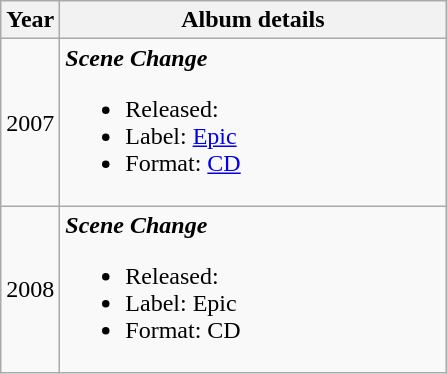<table class="wikitable">
<tr>
<th>Year</th>
<th width="250">Album details</th>
</tr>
<tr>
<td>2007</td>
<td><strong><em>Scene Change</em></strong><br><ul><li>Released:</li><li>Label: <a href='#'>Epic</a></li><li>Format: <a href='#'>CD</a></li></ul></td>
</tr>
<tr>
<td>2008</td>
<td><strong><em>Scene Change</em></strong><br><ul><li>Released:</li><li>Label: Epic</li><li>Format: CD</li></ul></td>
</tr>
</table>
